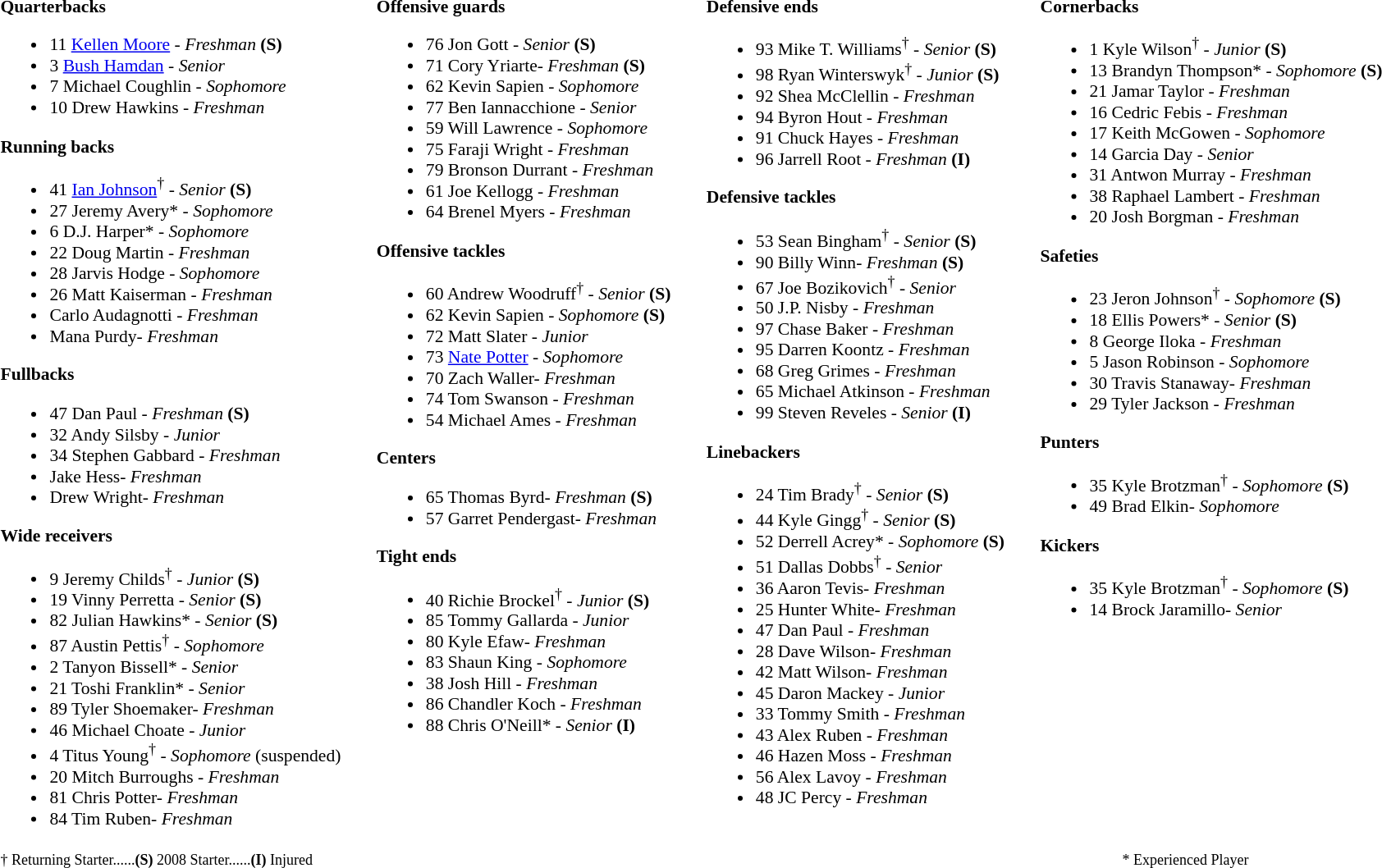<table class="toccolours" style="border-collapse:collapse; font-size:90%;">
<tr>
<td colspan="7" align="center"></td>
</tr>
<tr>
<td valign="top"><br><strong>Quarterbacks</strong><ul><li>11 <a href='#'>Kellen Moore</a> - <em>Freshman</em> <strong>(S)</strong></li><li>3  <a href='#'>Bush Hamdan</a> - <em>Senior</em></li><li>7  Michael Coughlin - <em>Sophomore</em></li><li>10 Drew Hawkins - <em> Freshman</em></li></ul><strong>Running backs</strong><ul><li>41  <a href='#'>Ian Johnson</a><sup>†</sup> - <em>Senior</em> <strong>(S)</strong></li><li>27  Jeremy Avery* - <em>Sophomore</em></li><li>6  D.J. Harper* - <em>Sophomore</em></li><li>22  Doug Martin - <em>Freshman</em></li><li>28  Jarvis Hodge - <em>Sophomore</em></li><li>26 Matt Kaiserman - <em> Freshman</em></li><li>Carlo Audagnotti - <em> Freshman</em></li><li>Mana Purdy- <em> Freshman</em></li></ul><strong>Fullbacks</strong><ul><li>47  Dan Paul - <em>Freshman</em> <strong>(S)</strong></li><li>32  Andy Silsby - <em>Junior</em></li><li>34 Stephen Gabbard - <em>Freshman</em></li><li>Jake Hess- <em> Freshman</em></li><li>Drew Wright- <em> Freshman</em></li></ul><strong>Wide receivers</strong><ul><li>9  Jeremy Childs<sup>†</sup> - <em>Junior</em> <strong>(S)</strong></li><li>19  Vinny Perretta - <em>Senior</em> <strong>(S)</strong></li><li>82  Julian Hawkins* - <em>Senior</em> <strong>(S)</strong></li><li>87  Austin Pettis<sup>†</sup> - <em>Sophomore</em></li><li>2  Tanyon Bissell* - <em>Senior</em></li><li>21  Toshi Franklin* - <em>Senior</em></li><li>89  Tyler Shoemaker- <em>Freshman</em></li><li>46  Michael Choate - <em>Junior</em></li><li>4  Titus Young<sup>†</sup> - <em>Sophomore</em> (suspended)</li><li>20 Mitch Burroughs - <em> Freshman</em></li><li>81 Chris Potter- <em> Freshman</em></li><li>84 Tim Ruben- <em> Freshman</em></li></ul></td>
<td width="25"> </td>
<td valign="top"><br><strong>Offensive guards</strong><ul><li>76  Jon Gott - <em>Senior</em> <strong>(S)</strong></li><li>71  Cory Yriarte- <em>Freshman</em> <strong>(S)</strong></li><li>62  Kevin Sapien - <em>Sophomore</em></li><li>77  Ben Iannacchione - <em>Senior</em></li><li>59  Will Lawrence - <em>Sophomore</em></li><li>75  Faraji Wright - <em> Freshman</em></li><li>79  Bronson Durrant - <em> Freshman</em></li><li>61  Joe Kellogg - <em> Freshman</em></li><li>64  Brenel Myers - <em> Freshman</em></li></ul><strong>Offensive tackles</strong><ul><li>60  Andrew Woodruff<sup>†</sup> - <em>Senior</em> <strong>(S)</strong></li><li>62  Kevin Sapien - <em>Sophomore</em> <strong>(S)</strong></li><li>72  Matt Slater - <em>Junior</em></li><li>73  <a href='#'>Nate Potter</a> - <em>Sophomore</em></li><li>70  Zach Waller- <em>Freshman</em></li><li>74  Tom Swanson - <em> Freshman</em></li><li>54  Michael Ames - <em> Freshman</em></li></ul><strong>Centers</strong><ul><li>65  Thomas Byrd- <em>Freshman</em> <strong>(S)</strong></li><li>57  Garret Pendergast- <em>Freshman</em></li></ul><strong>Tight ends</strong><ul><li>40  Richie Brockel<sup>†</sup> - <em>Junior</em> <strong>(S)</strong></li><li>85  Tommy Gallarda - <em>Junior</em></li><li>80  Kyle Efaw- <em>Freshman</em></li><li>83  Shaun King - <em>Sophomore</em></li><li>38  Josh Hill - <em>Freshman</em></li><li>86  Chandler Koch - <em> Freshman</em></li><li>88  Chris O'Neill* - <em>Senior</em> <strong>(I)</strong></li></ul></td>
<td width="25"> </td>
<td valign="top"><br><strong>Defensive ends</strong><ul><li>93  Mike T. Williams<sup>†</sup> - <em>Senior</em> <strong>(S)</strong></li><li>98  Ryan Winterswyk<sup>†</sup> - <em>Junior</em> <strong>(S)</strong></li><li>92  Shea McClellin - <em>Freshman</em></li><li>94  Byron Hout - <em>Freshman</em></li><li>91  Chuck Hayes - <em>Freshman</em></li><li>96  Jarrell Root - <em>Freshman</em> <strong>(I)</strong></li></ul><strong>Defensive tackles</strong><ul><li>53  Sean Bingham<sup>†</sup> - <em>Senior</em> <strong>(S)</strong></li><li>90  Billy Winn-  <em>Freshman</em> <strong>(S)</strong></li><li>67  Joe Bozikovich<sup>†</sup> - <em>Senior</em></li><li>50  J.P. Nisby - <em>Freshman</em></li><li>97  Chase Baker - <em>Freshman</em></li><li>95  Darren Koontz - <em> Freshman</em></li><li>68  Greg Grimes - <em> Freshman</em></li><li>65  Michael Atkinson - <em> Freshman</em></li><li>99  Steven Reveles - <em>Senior</em> <strong>(I)</strong></li></ul><strong>Linebackers</strong><ul><li>24  Tim Brady<sup>†</sup> - <em>Senior</em> <strong>(S)</strong></li><li>44  Kyle Gingg<sup>†</sup> - <em>Senior</em> <strong>(S)</strong></li><li>52  Derrell Acrey* - <em>Sophomore</em> <strong>(S)</strong></li><li>51  Dallas Dobbs<sup>†</sup> - <em>Senior</em></li><li>36  Aaron Tevis- <em>Freshman</em></li><li>25  Hunter White- <em>Freshman</em></li><li>47  Dan Paul - <em>Freshman</em></li><li>28  Dave Wilson- <em>Freshman</em></li><li>42  Matt Wilson- <em>Freshman</em></li><li>45  Daron Mackey - <em> Junior</em></li><li>33  Tommy Smith - <em> Freshman</em></li><li>43  Alex Ruben - <em> Freshman</em></li><li>46  Hazen Moss - <em> Freshman</em></li><li>56  Alex Lavoy - <em> Freshman</em></li><li>48  JC Percy - <em> Freshman</em></li></ul></td>
<td width="25"> </td>
<td valign="top"><br><strong>Cornerbacks</strong><ul><li>1  Kyle Wilson<sup>†</sup> - <em>Junior</em> <strong>(S)</strong></li><li>13  Brandyn Thompson* - <em>Sophomore</em> <strong>(S)</strong></li><li>21  Jamar Taylor - <em>Freshman</em></li><li>16  Cedric Febis - <em>Freshman</em></li><li>17  Keith McGowen - <em>Sophomore</em></li><li>14  Garcia Day - <em>Senior</em></li><li>31  Antwon Murray - <em>Freshman</em></li><li>38  Raphael Lambert - <em> Freshman</em></li><li>20  Josh Borgman - <em> Freshman</em></li></ul><strong>Safeties</strong><ul><li>23  Jeron Johnson<sup>†</sup> - <em>Sophomore</em> <strong>(S)</strong></li><li>18  Ellis Powers* - <em>Senior</em> <strong>(S)</strong></li><li>8  George Iloka - <em>Freshman</em></li><li>5  Jason Robinson - <em>Sophomore</em></li><li>30  Travis Stanaway- <em>Freshman</em></li><li>29  Tyler Jackson - <em> Freshman</em></li></ul><strong>Punters</strong><ul><li>35  Kyle Brotzman<sup>†</sup> - <em>Sophomore</em> <strong>(S)</strong></li><li>49  Brad Elkin- <em>Sophomore</em></li></ul><strong>Kickers</strong><ul><li>35  Kyle Brotzman<sup>†</sup> - <em>Sophomore</em> <strong>(S)</strong></li><li>14  Brock Jaramillo- <em>Senior</em></li></ul></td>
</tr>
<tr>
<td colspan="5" valign="bottom" align="left"><small>† Returning Starter......<strong>(S)</strong> 2008 Starter......<strong>(I)</strong> Injured     </small></td>
<td colspan="5" valign="bottom" align="center"><small>* Experienced Player     </small></td>
</tr>
</table>
